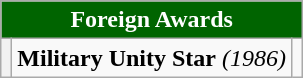<table class="wikitable">
<tr>
<th colspan="3" style="background:#006400; color:#FFFFFF; text-align:center"><strong>Foreign Awards</strong></th>
</tr>
<tr>
<th><strong></strong></th>
<td><strong>Military Unity Star</strong> <em>(1986)</em></td>
<td></td>
</tr>
</table>
